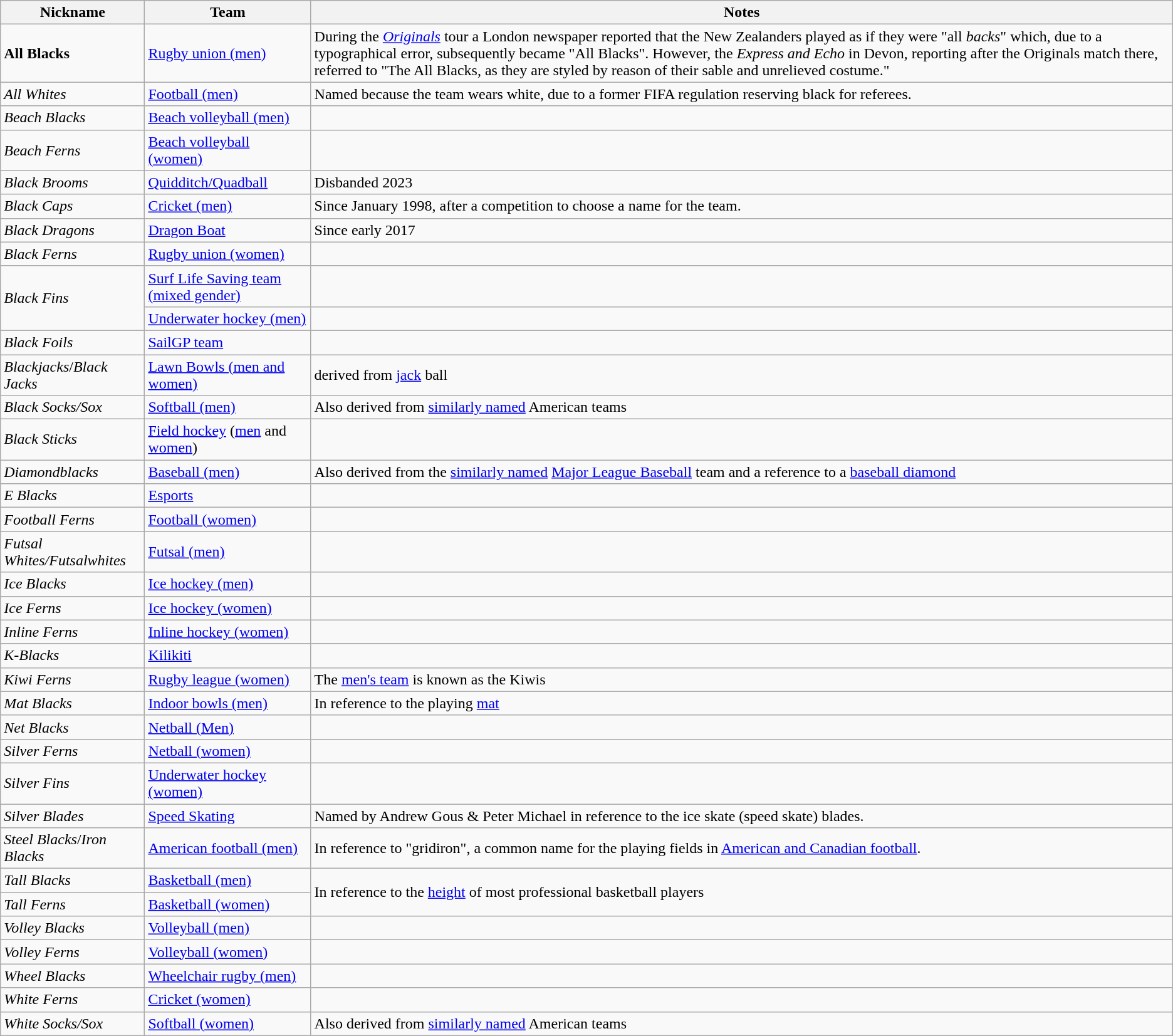<table class="wikitable">
<tr>
<th>Nickname</th>
<th>Team</th>
<th>Notes</th>
</tr>
<tr>
<td><strong>All Blacks</strong></td>
<td><a href='#'>Rugby union (men)</a></td>
<td>During the <em><a href='#'>Originals</a></em> tour a London newspaper reported that the New Zealanders played as if they were "all <em>backs</em>" which, due to a typographical error, subsequently became "All Blacks". However, the <em>Express and Echo</em> in Devon, reporting after the Originals match there, referred to "The All Blacks, as they are styled by reason of their sable and unrelieved costume."</td>
</tr>
<tr>
<td><em>All Whites</em></td>
<td><a href='#'>Football (men)</a></td>
<td>Named because the team wears white, due to a former FIFA regulation reserving black for referees.</td>
</tr>
<tr>
<td><em>Beach Blacks</em></td>
<td><a href='#'>Beach volleyball (men)</a></td>
<td></td>
</tr>
<tr>
<td><em>Beach Ferns</em></td>
<td><a href='#'>Beach volleyball (women)</a></td>
<td></td>
</tr>
<tr>
<td><em>Black Brooms</em></td>
<td><a href='#'>Quidditch/Quadball</a></td>
<td>Disbanded 2023</td>
</tr>
<tr>
<td><em>Black Caps</em></td>
<td><a href='#'>Cricket (men)</a></td>
<td>Since January 1998, after a competition to choose a name for the team.</td>
</tr>
<tr>
<td><em>Black Dragons</em></td>
<td><a href='#'>Dragon Boat</a></td>
<td>Since early 2017</td>
</tr>
<tr>
<td><em>Black Ferns</em></td>
<td><a href='#'>Rugby union (women)</a></td>
<td></td>
</tr>
<tr>
<td rowspan=2><em>Black Fins</em></td>
<td><a href='#'>Surf Life Saving team (mixed gender)</a></td>
<td></td>
</tr>
<tr>
<td><a href='#'>Underwater hockey (men)</a></td>
<td></td>
</tr>
<tr>
<td><em>Black Foils</em></td>
<td><a href='#'>SailGP team</a></td>
<td></td>
</tr>
<tr>
<td><em>Blackjacks</em>/<em>Black Jacks</em></td>
<td><a href='#'>Lawn Bowls (men and women)</a></td>
<td>derived from <a href='#'>jack</a> ball</td>
</tr>
<tr>
<td><em>Black Socks/Sox</em></td>
<td><a href='#'>Softball (men)</a></td>
<td>Also derived from <a href='#'>similarly named</a> American teams</td>
</tr>
<tr>
<td><em>Black Sticks</em></td>
<td><a href='#'>Field hockey</a> (<a href='#'>men</a> and <a href='#'>women</a>)</td>
<td></td>
</tr>
<tr>
<td><em>Diamondblacks</em></td>
<td><a href='#'>Baseball (men)</a></td>
<td>Also derived from the <a href='#'>similarly named</a> <a href='#'>Major League Baseball</a> team and a reference to a <a href='#'>baseball diamond</a></td>
</tr>
<tr>
<td><em>E Blacks</em></td>
<td><a href='#'>Esports</a></td>
<td></td>
</tr>
<tr>
<td><em>Football Ferns</em></td>
<td><a href='#'>Football (women)</a></td>
<td></td>
</tr>
<tr>
<td><em>Futsal Whites/Futsalwhites</em></td>
<td><a href='#'>Futsal (men)</a></td>
<td></td>
</tr>
<tr>
<td><em>Ice Blacks</em></td>
<td><a href='#'>Ice hockey (men)</a></td>
<td></td>
</tr>
<tr>
<td><em>Ice Ferns</em></td>
<td><a href='#'>Ice hockey (women)</a></td>
<td></td>
</tr>
<tr>
<td><em>Inline Ferns</em></td>
<td><a href='#'>Inline hockey (women)</a></td>
<td></td>
</tr>
<tr>
<td><em>K-Blacks</em></td>
<td><a href='#'>Kilikiti</a></td>
<td></td>
</tr>
<tr>
<td><em>Kiwi Ferns</em></td>
<td><a href='#'>Rugby league (women)</a></td>
<td>The <a href='#'>men's team</a> is known as the Kiwis</td>
</tr>
<tr>
<td><em>Mat Blacks</em></td>
<td><a href='#'>Indoor bowls (men)</a></td>
<td>In reference to the playing <a href='#'>mat</a></td>
</tr>
<tr>
<td><em>Net Blacks</em></td>
<td><a href='#'>Netball (Men)</a></td>
<td></td>
</tr>
<tr>
<td><em>Silver Ferns</em></td>
<td><a href='#'>Netball (women)</a></td>
<td></td>
</tr>
<tr>
<td><em>Silver Fins</em></td>
<td><a href='#'>Underwater hockey (women)</a></td>
<td></td>
</tr>
<tr>
<td><em>Silver Blades</em></td>
<td><a href='#'>Speed Skating</a></td>
<td>Named by Andrew Gous & Peter Michael in reference to the ice skate (speed skate) blades.</td>
</tr>
<tr>
<td><em>Steel Blacks</em>/<em>Iron Blacks</em></td>
<td><a href='#'>American football (men)</a></td>
<td>In reference to "gridiron", a common name for the playing fields in <a href='#'>American and Canadian football</a>.</td>
</tr>
<tr>
<td><em>Tall Blacks</em></td>
<td><a href='#'>Basketball (men)</a></td>
<td rowspan=2>In reference to the <a href='#'>height</a> of most professional basketball players</td>
</tr>
<tr>
<td><em>Tall Ferns</em></td>
<td><a href='#'>Basketball (women)</a></td>
</tr>
<tr>
<td><em>Volley Blacks</em></td>
<td><a href='#'>Volleyball (men)</a></td>
<td></td>
</tr>
<tr>
<td><em>Volley Ferns</em></td>
<td><a href='#'>Volleyball (women)</a></td>
<td></td>
</tr>
<tr>
<td><em>Wheel Blacks</em></td>
<td><a href='#'>Wheelchair rugby (men)</a></td>
<td></td>
</tr>
<tr>
<td><em>White Ferns</em></td>
<td><a href='#'>Cricket (women)</a></td>
<td></td>
</tr>
<tr>
<td><em>White Socks/Sox</em></td>
<td><a href='#'>Softball (women)</a></td>
<td>Also derived from <a href='#'>similarly named</a> American teams</td>
</tr>
</table>
